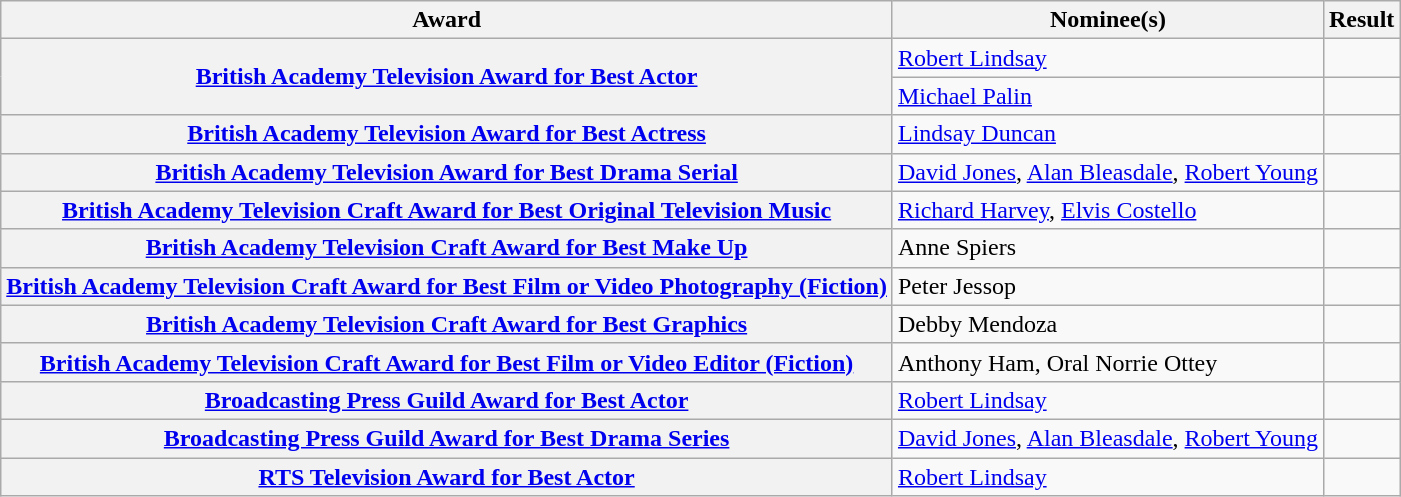<table class="wikitable plainrowheaders sortable">
<tr>
<th scope="col">Award</th>
<th scope="col">Nominee(s)</th>
<th scope="col">Result</th>
</tr>
<tr>
<th scope="row" rowspan="2"><a href='#'>British Academy Television Award for Best Actor</a></th>
<td><a href='#'>Robert Lindsay</a></td>
<td></td>
</tr>
<tr>
<td><a href='#'>Michael Palin</a></td>
<td></td>
</tr>
<tr>
<th scope="row"><a href='#'>British Academy Television Award for Best Actress</a></th>
<td><a href='#'>Lindsay Duncan</a></td>
<td></td>
</tr>
<tr>
<th scope="row"><a href='#'>British Academy Television Award for Best Drama Serial</a></th>
<td><a href='#'>David Jones</a>, <a href='#'>Alan Bleasdale</a>, <a href='#'>Robert Young</a></td>
<td></td>
</tr>
<tr>
<th scope="row"><a href='#'>British Academy Television Craft Award for Best Original Television Music</a></th>
<td><a href='#'>Richard Harvey</a>, <a href='#'>Elvis Costello</a></td>
<td></td>
</tr>
<tr>
<th scope="row"><a href='#'>British Academy Television Craft Award for Best Make Up</a></th>
<td>Anne Spiers</td>
<td></td>
</tr>
<tr>
<th scope="row"><a href='#'>British Academy Television Craft Award for Best Film or Video Photography (Fiction)</a></th>
<td>Peter Jessop</td>
<td></td>
</tr>
<tr>
<th scope="row"><a href='#'>British Academy Television Craft Award for Best Graphics</a></th>
<td>Debby Mendoza</td>
<td></td>
</tr>
<tr>
<th scope="row"><a href='#'>British Academy Television Craft Award for Best Film or Video Editor (Fiction)</a></th>
<td>Anthony Ham, Oral Norrie Ottey</td>
<td></td>
</tr>
<tr>
<th scope="row"><a href='#'>Broadcasting Press Guild Award for Best Actor</a></th>
<td><a href='#'>Robert Lindsay</a></td>
<td></td>
</tr>
<tr>
<th scope="row"><a href='#'>Broadcasting Press Guild Award for Best Drama Series</a></th>
<td><a href='#'>David Jones</a>, <a href='#'>Alan Bleasdale</a>, <a href='#'>Robert Young</a></td>
<td></td>
</tr>
<tr>
<th scope="row"><a href='#'>RTS Television Award for Best Actor</a></th>
<td><a href='#'>Robert Lindsay</a></td>
<td></td>
</tr>
</table>
